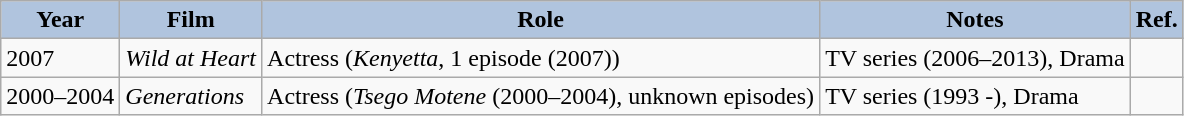<table class="wikitable">
<tr>
<th style="background:#B0C4DE;">Year</th>
<th style="background:#B0C4DE;">Film</th>
<th style="background:#B0C4DE;">Role</th>
<th style="background:#B0C4DE;">Notes</th>
<th style="background:#B0C4DE;">Ref.</th>
</tr>
<tr>
<td>2007</td>
<td><em>Wild at Heart</em></td>
<td>Actress (<em>Kenyetta</em>, 1 episode (2007))</td>
<td>TV series (2006–2013), Drama</td>
<td></td>
</tr>
<tr>
<td>2000–2004</td>
<td><em>Generations</em></td>
<td>Actress (<em>Tsego Motene</em> (2000–2004), unknown episodes)</td>
<td>TV series (1993 -), Drama</td>
<td></td>
</tr>
</table>
